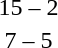<table style="text-align:center">
<tr>
<th width=200></th>
<th width=100></th>
<th width=200></th>
</tr>
<tr>
<td align=right><strong></strong></td>
<td>15 – 2</td>
<td align=left></td>
</tr>
<tr>
<td align=right><strong></strong></td>
<td>7 – 5</td>
<td align=left></td>
</tr>
</table>
